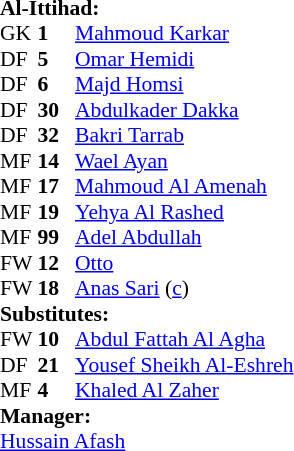<table style="font-size: 90%" cellspacing="0" cellpadding="0">
<tr>
<td colspan="4"><strong>Al-Ittihad:</strong></td>
</tr>
<tr>
<th width="25"></th>
<th width="25"></th>
</tr>
<tr>
<td>GK</td>
<td><strong>1</strong></td>
<td> <a href='#'>Mahmoud Karkar</a></td>
</tr>
<tr>
<td>DF</td>
<td><strong>5</strong></td>
<td> <a href='#'>Omar Hemidi</a></td>
</tr>
<tr>
<td>DF</td>
<td><strong>6</strong></td>
<td> <a href='#'>Majd Homsi</a></td>
<td></td>
<td></td>
</tr>
<tr>
<td>DF</td>
<td><strong>30</strong></td>
<td> <a href='#'>Abdulkader Dakka</a></td>
</tr>
<tr>
<td>DF</td>
<td><strong>32</strong></td>
<td> <a href='#'>Bakri Tarrab</a></td>
</tr>
<tr>
<td>MF</td>
<td><strong>14</strong></td>
<td> <a href='#'>Wael Ayan</a></td>
<td></td>
</tr>
<tr>
<td>MF</td>
<td><strong>17</strong></td>
<td> <a href='#'>Mahmoud Al Amenah</a></td>
</tr>
<tr>
<td>MF</td>
<td><strong>19</strong></td>
<td> <a href='#'>Yehya Al Rashed</a></td>
<td></td>
<td></td>
</tr>
<tr>
<td>MF</td>
<td><strong>99</strong></td>
<td> <a href='#'>Adel Abdullah</a></td>
</tr>
<tr>
<td>FW</td>
<td><strong>12</strong></td>
<td> <a href='#'>Otto</a></td>
</tr>
<tr>
<td>FW</td>
<td><strong>18</strong></td>
<td> <a href='#'>Anas Sari</a> (<a href='#'>c</a>)</td>
<td></td>
<td></td>
</tr>
<tr>
<td colspan=4><strong>Substitutes:</strong></td>
</tr>
<tr>
<td>FW</td>
<td><strong>10</strong></td>
<td> <a href='#'>Abdul Fattah Al Agha</a></td>
<td></td>
<td></td>
</tr>
<tr>
<td>DF</td>
<td><strong>21</strong></td>
<td> <a href='#'>Yousef Sheikh Al-Eshreh</a></td>
<td></td>
<td></td>
</tr>
<tr>
<td>MF</td>
<td><strong>4</strong></td>
<td> <a href='#'>Khaled Al Zaher</a></td>
<td></td>
<td></td>
</tr>
<tr>
<td colspan=4><strong>Manager:</strong></td>
</tr>
<tr>
<td colspan="4"> <a href='#'>Hussain Afash</a></td>
</tr>
</table>
